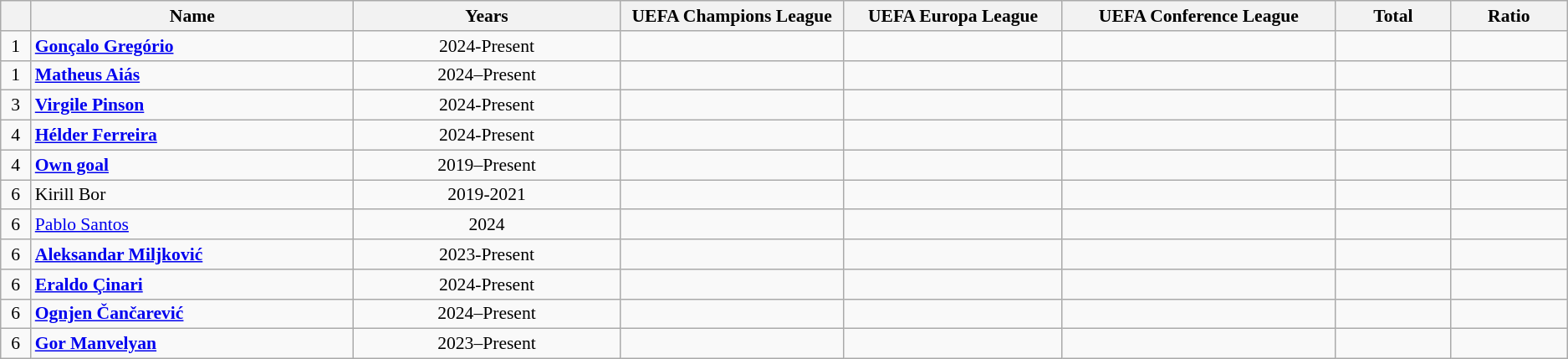<table class="wikitable sortable"  style="text-align:center; font-size:90%; ">
<tr>
<th width=20px></th>
<th width=300px>Name</th>
<th width=250px>Years</th>
<th width=200px>UEFA Champions League</th>
<th width=200px>UEFA Europa League</th>
<th width=250px>UEFA Conference League</th>
<th width=100px>Total</th>
<th width=100px>Ratio</th>
</tr>
<tr>
<td>1</td>
<td align="left"> <strong><a href='#'>Gonçalo Gregório</a></strong></td>
<td>2024-Present</td>
<td></td>
<td></td>
<td></td>
<td></td>
<td></td>
</tr>
<tr>
<td>1</td>
<td align="left"> <strong><a href='#'>Matheus Aiás</a></strong></td>
<td>2024–Present</td>
<td></td>
<td></td>
<td></td>
<td></td>
<td></td>
</tr>
<tr>
<td>3</td>
<td align="left"> <strong><a href='#'>Virgile Pinson</a></strong></td>
<td>2024-Present</td>
<td></td>
<td></td>
<td></td>
<td></td>
<td></td>
</tr>
<tr>
<td>4</td>
<td align="left"> <strong><a href='#'>Hélder Ferreira</a></strong></td>
<td>2024-Present</td>
<td></td>
<td></td>
<td></td>
<td></td>
<td></td>
</tr>
<tr>
<td>4</td>
<td align="left"><strong><a href='#'>Own goal</a></strong></td>
<td>2019–Present</td>
<td></td>
<td></td>
<td></td>
<td></td>
<td></td>
</tr>
<tr>
<td>6</td>
<td align="left"> Kirill Bor</td>
<td>2019-2021</td>
<td></td>
<td></td>
<td></td>
<td></td>
<td></td>
</tr>
<tr>
<td>6</td>
<td align="left"> <a href='#'>Pablo Santos</a></td>
<td>2024</td>
<td></td>
<td></td>
<td></td>
<td></td>
<td></td>
</tr>
<tr>
<td>6</td>
<td align="left"> <strong><a href='#'>Aleksandar Miljković</a></strong></td>
<td>2023-Present</td>
<td></td>
<td></td>
<td></td>
<td></td>
<td></td>
</tr>
<tr>
<td>6</td>
<td align="left"> <strong><a href='#'>Eraldo Çinari</a></strong></td>
<td>2024-Present</td>
<td></td>
<td></td>
<td></td>
<td></td>
<td></td>
</tr>
<tr>
<td>6</td>
<td align="left"> <strong><a href='#'>Ognjen Čančarević</a></strong></td>
<td>2024–Present</td>
<td></td>
<td></td>
<td></td>
<td></td>
<td></td>
</tr>
<tr>
<td>6</td>
<td align="left"> <strong><a href='#'>Gor Manvelyan</a></strong></td>
<td>2023–Present</td>
<td></td>
<td></td>
<td></td>
<td></td>
<td></td>
</tr>
</table>
